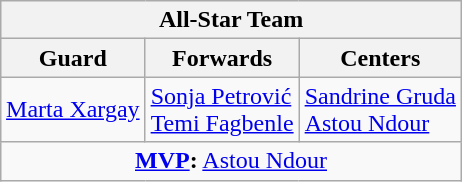<table class=wikitable style="margin:auto">
<tr>
<th colspan=3 align=center>All-Star Team</th>
</tr>
<tr>
<th>Guard</th>
<th>Forwards</th>
<th>Centers</th>
</tr>
<tr>
<td> <a href='#'>Marta Xargay</a></td>
<td valign=center> <a href='#'>Sonja Petrović</a><br> <a href='#'>Temi Fagbenle</a></td>
<td> <a href='#'>Sandrine Gruda</a><br> <a href='#'>Astou Ndour</a></td>
</tr>
<tr>
<td colspan=3 align=center><strong><a href='#'>MVP</a>:</strong>  <a href='#'>Astou Ndour</a></td>
</tr>
</table>
